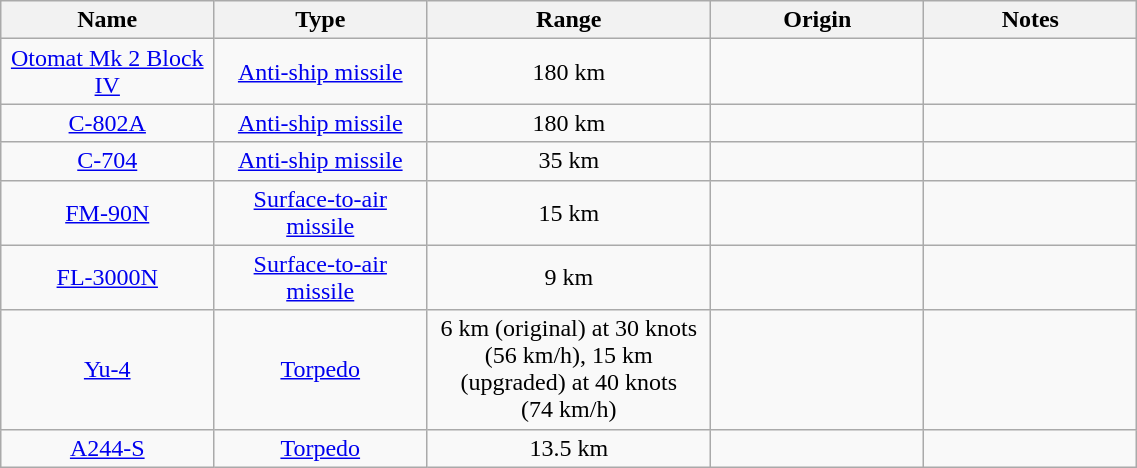<table class="wikitable" style="width:60%;">
<tr>
<th style="width:15%;">Name</th>
<th style="width:15%;">Type</th>
<th style="width:20%;">Range</th>
<th style="width:15%;">Origin</th>
<th style="width:15%;">Notes</th>
</tr>
<tr>
<td ! style="text-align: center;"><a href='#'>Otomat Mk 2 Block IV</a></td>
<td ! style="text-align: center;"><a href='#'>Anti-ship missile</a></td>
<td ! style="text-align: center;">180 km</td>
<td></td>
<td></td>
</tr>
<tr>
<td ! style="text-align: center;"><a href='#'>C-802A</a></td>
<td ! style="text-align: center;"><a href='#'>Anti-ship missile</a></td>
<td ! style="text-align: center;">180 km</td>
<td></td>
<td></td>
</tr>
<tr>
<td ! style="text-align: center;"><a href='#'>C-704</a></td>
<td ! style="text-align: center;"><a href='#'>Anti-ship missile</a></td>
<td ! style="text-align: center;">35 km</td>
<td></td>
<td></td>
</tr>
<tr>
<td ! style="text-align: center;"><a href='#'>FM-90N</a></td>
<td ! style="text-align: center;"><a href='#'>Surface-to-air missile</a></td>
<td ! style="text-align: center;">15 km</td>
<td></td>
<td></td>
</tr>
<tr>
<td ! style="text-align: center;"><a href='#'>FL-3000N</a></td>
<td ! style="text-align: center;"><a href='#'>Surface-to-air missile</a></td>
<td ! style="text-align: center;">9 km</td>
<td></td>
<td></td>
</tr>
<tr>
<td ! style="text-align: center;"><a href='#'>Yu-4</a></td>
<td ! style="text-align: center;"><a href='#'>Torpedo</a></td>
<td ! style="text-align: center;">6 km (original) at 30 knots (56 km/h), 15 km (upgraded) at 40 knots (74 km/h)</td>
<td></td>
<td></td>
</tr>
<tr>
<td ! style="text-align: center;"><a href='#'>A244-S</a></td>
<td ! style="text-align: center;"><a href='#'>Torpedo</a></td>
<td ! style="text-align: center;">13.5 km</td>
<td></td>
<td></td>
</tr>
</table>
